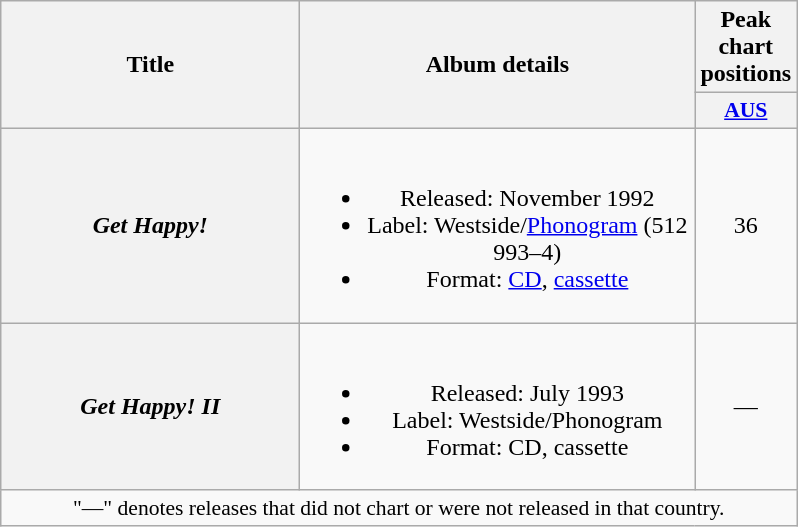<table class="wikitable plainrowheaders" style="text-align:center;" border="1">
<tr>
<th scope="col" rowspan="2" style="width:12em;">Title</th>
<th scope="col" rowspan="2" style="width:16em;">Album details</th>
<th scope="col" colspan="1">Peak chart positions</th>
</tr>
<tr>
<th scope="col" style="width:2.2em;font-size:90%;"><a href='#'>AUS</a><br></th>
</tr>
<tr>
<th scope="row"><em>Get Happy!</em></th>
<td><br><ul><li>Released: November 1992</li><li>Label: Westside/<a href='#'>Phonogram</a> (512 993–4)</li><li>Format: <a href='#'>CD</a>, <a href='#'>cassette</a></li></ul></td>
<td>36</td>
</tr>
<tr>
<th scope="row"><em>Get Happy! II</em></th>
<td><br><ul><li>Released: July 1993</li><li>Label: Westside/Phonogram</li><li>Format: CD, cassette</li></ul></td>
<td>—</td>
</tr>
<tr>
<td colspan="5" style="font-size: 90%">"—" denotes releases that did not chart or were not released in that country.</td>
</tr>
</table>
